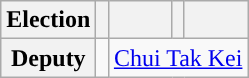<table class="wikitable">
<tr>
<th>Election</th>
<th style="width:1px;"></th>
<th></th>
<th style="width:1px;"></th>
<th></th>
</tr>
<tr>
<th>Deputy</th>
<td width=1px style="background-color: "></td>
<td colspan = 5><a href='#'>Chui Tak Kei</a></td>
</tr>
</table>
